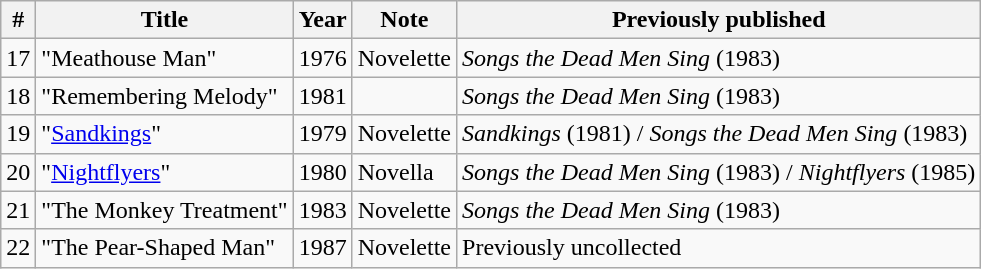<table class="wikitable">
<tr>
<th>#</th>
<th>Title</th>
<th>Year</th>
<th>Note</th>
<th>Previously published</th>
</tr>
<tr>
<td>17</td>
<td>"Meathouse Man"</td>
<td>1976</td>
<td>Novelette</td>
<td><em>Songs the Dead Men Sing</em> (1983)</td>
</tr>
<tr>
<td>18</td>
<td>"Remembering Melody"</td>
<td>1981</td>
<td></td>
<td><em>Songs the Dead Men Sing</em> (1983)</td>
</tr>
<tr>
<td>19</td>
<td>"<a href='#'>Sandkings</a>"</td>
<td>1979</td>
<td>Novelette</td>
<td><em>Sandkings</em> (1981) / <em>Songs the Dead Men Sing</em> (1983)</td>
</tr>
<tr>
<td>20</td>
<td>"<a href='#'>Nightflyers</a>"</td>
<td>1980</td>
<td>Novella</td>
<td><em>Songs the Dead Men Sing</em> (1983) / <em>Nightflyers</em> (1985)</td>
</tr>
<tr>
<td>21</td>
<td>"The Monkey Treatment"</td>
<td>1983</td>
<td>Novelette</td>
<td><em>Songs the Dead Men Sing</em> (1983)</td>
</tr>
<tr>
<td>22</td>
<td>"The Pear-Shaped Man"</td>
<td>1987</td>
<td>Novelette</td>
<td>Previously uncollected</td>
</tr>
</table>
